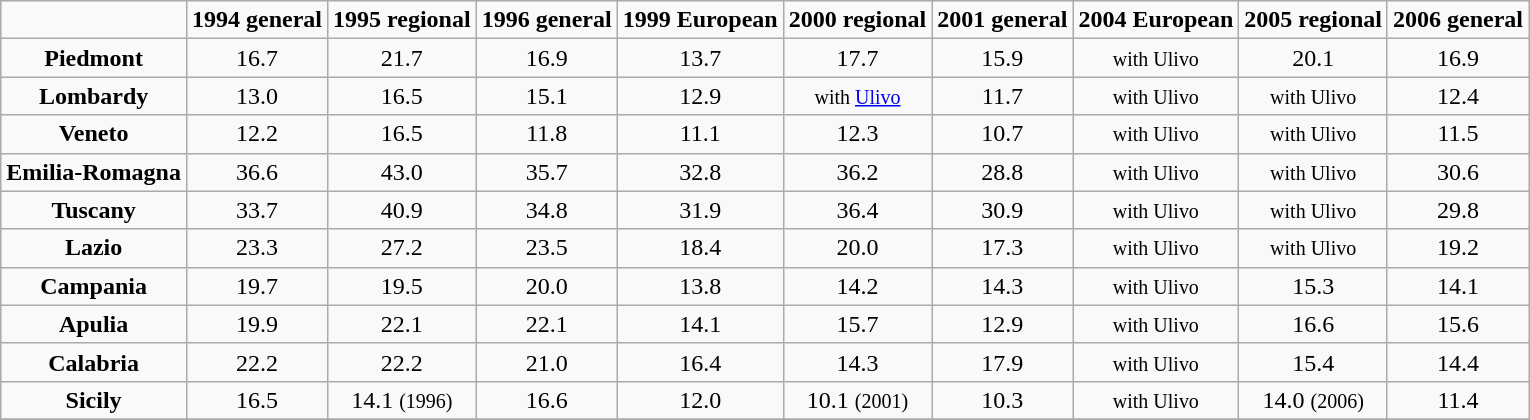<table class="wikitable" style="text-align:center">
<tr>
<td></td>
<td><strong>1994 general</strong></td>
<td><strong>1995 regional</strong></td>
<td><strong>1996 general</strong></td>
<td><strong>1999 European</strong></td>
<td><strong>2000 regional</strong></td>
<td><strong>2001 general</strong></td>
<td><strong>2004 European</strong></td>
<td><strong>2005 regional</strong></td>
<td><strong>2006 general</strong></td>
</tr>
<tr>
<td><strong>Piedmont</strong></td>
<td>16.7</td>
<td>21.7</td>
<td>16.9</td>
<td>13.7</td>
<td>17.7</td>
<td>15.9</td>
<td><small>with Ulivo</small></td>
<td>20.1</td>
<td>16.9</td>
</tr>
<tr>
<td><strong>Lombardy</strong></td>
<td>13.0</td>
<td>16.5</td>
<td>15.1</td>
<td>12.9</td>
<td><small>with <a href='#'>Ulivo</a></small></td>
<td>11.7</td>
<td><small>with Ulivo</small></td>
<td><small>with Ulivo</small></td>
<td>12.4</td>
</tr>
<tr>
<td><strong>Veneto</strong></td>
<td>12.2</td>
<td>16.5</td>
<td>11.8</td>
<td>11.1</td>
<td>12.3</td>
<td>10.7</td>
<td><small>with Ulivo</small></td>
<td><small>with Ulivo</small></td>
<td>11.5</td>
</tr>
<tr>
<td><strong>Emilia-Romagna</strong></td>
<td>36.6</td>
<td>43.0</td>
<td>35.7</td>
<td>32.8</td>
<td>36.2</td>
<td>28.8</td>
<td><small>with Ulivo</small></td>
<td><small>with Ulivo</small></td>
<td>30.6</td>
</tr>
<tr>
<td><strong>Tuscany</strong></td>
<td>33.7</td>
<td>40.9</td>
<td>34.8</td>
<td>31.9</td>
<td>36.4</td>
<td>30.9</td>
<td><small>with Ulivo</small></td>
<td><small>with Ulivo</small></td>
<td>29.8</td>
</tr>
<tr>
<td><strong>Lazio</strong></td>
<td>23.3</td>
<td>27.2</td>
<td>23.5</td>
<td>18.4</td>
<td>20.0</td>
<td>17.3</td>
<td><small>with Ulivo</small></td>
<td><small>with Ulivo</small></td>
<td>19.2</td>
</tr>
<tr>
<td><strong>Campania</strong></td>
<td>19.7</td>
<td>19.5</td>
<td>20.0</td>
<td>13.8</td>
<td>14.2</td>
<td>14.3</td>
<td><small>with Ulivo</small></td>
<td>15.3</td>
<td>14.1</td>
</tr>
<tr>
<td><strong>Apulia</strong></td>
<td>19.9</td>
<td>22.1</td>
<td>22.1</td>
<td>14.1</td>
<td>15.7</td>
<td>12.9</td>
<td><small>with Ulivo</small></td>
<td>16.6</td>
<td>15.6</td>
</tr>
<tr>
<td><strong>Calabria</strong></td>
<td>22.2</td>
<td>22.2</td>
<td>21.0</td>
<td>16.4</td>
<td>14.3</td>
<td>17.9</td>
<td><small>with Ulivo</small></td>
<td>15.4</td>
<td>14.4</td>
</tr>
<tr>
<td><strong>Sicily</strong></td>
<td>16.5</td>
<td>14.1 <small>(1996)</small></td>
<td>16.6</td>
<td>12.0</td>
<td>10.1 <small>(2001)</small></td>
<td>10.3</td>
<td><small>with Ulivo</small></td>
<td>14.0 <small>(2006)</small></td>
<td>11.4</td>
</tr>
<tr>
</tr>
</table>
